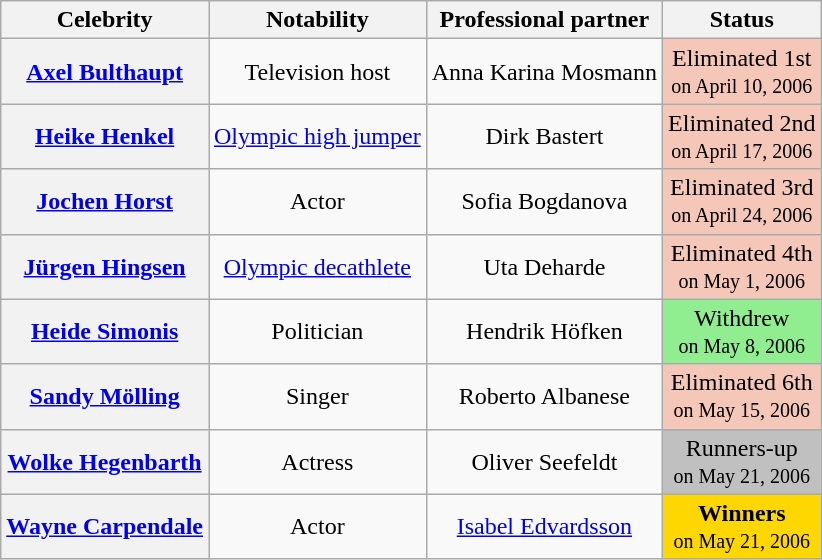<table class="wikitable sortable" style="text-align:center;">
<tr>
<th scope="col">Celebrity</th>
<th scope="col" class="unsortable">Notability</th>
<th scope="col">Professional partner</th>
<th scope="col">Status</th>
</tr>
<tr>
<th scope="row"><a href='#'>Axel Bulthaupt</a></th>
<td>Television host</td>
<td>Anna Karina Mosmann</td>
<td bgcolor="#F4C7B8">Eliminated 1st<br><small>on April 10, 2006</small></td>
</tr>
<tr>
<th scope="row"><a href='#'>Heike Henkel</a></th>
<td><a href='#'>Olympic high jumper</a></td>
<td>Dirk Bastert</td>
<td bgcolor="#F4C7B8">Eliminated 2nd<br><small>on April 17, 2006</small></td>
</tr>
<tr>
<th scope="row"><a href='#'>Jochen Horst</a></th>
<td>Actor</td>
<td>Sofia Bogdanova</td>
<td bgcolor="#F4C7B8">Eliminated 3rd<br><small>on April 24, 2006</small></td>
</tr>
<tr>
<th scope="row"><a href='#'>Jürgen Hingsen</a></th>
<td><a href='#'>Olympic decathlete</a></td>
<td>Uta Deharde</td>
<td bgcolor="#F4C7B8">Eliminated 4th<br><small>on May 1, 2006</small></td>
</tr>
<tr>
<th scope="row"><a href='#'>Heide Simonis</a></th>
<td>Politician</td>
<td>Hendrik Höfken</td>
<td bgcolor="lightgreen">Withdrew<br><small>on May 8, 2006</small></td>
</tr>
<tr>
<th scope="row"><a href='#'>Sandy Mölling</a></th>
<td>Singer</td>
<td>Roberto Albanese</td>
<td bgcolor="#F4C7B8">Eliminated 6th<br><small>on May 15, 2006</small></td>
</tr>
<tr>
<th scope="row"><a href='#'>Wolke Hegenbarth</a></th>
<td>Actress</td>
<td>Oliver Seefeldt</td>
<td bgcolor="silver">Runners-up<br><small>on May 21, 2006</small></td>
</tr>
<tr>
<th scope="row"><a href='#'>Wayne Carpendale</a></th>
<td>Actor</td>
<td><a href='#'>Isabel Edvardsson</a></td>
<td bgcolor="gold"><strong>Winners</strong><br><small>on May 21, 2006</small></td>
</tr>
</table>
